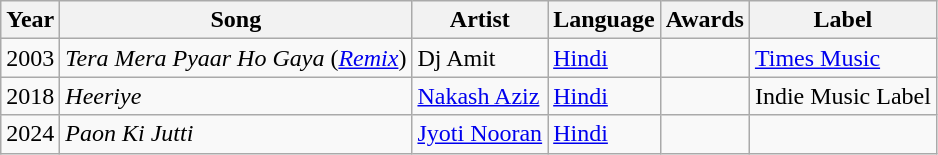<table class="wikitable sortable">
<tr>
<th>Year</th>
<th>Song</th>
<th>Artist</th>
<th>Language</th>
<th>Awards</th>
<th>Label</th>
</tr>
<tr>
<td>2003</td>
<td><em>Tera Mera Pyaar Ho Gaya</em> (<em><a href='#'>Remix</a></em>)</td>
<td>Dj Amit</td>
<td><a href='#'>Hindi</a></td>
<td></td>
<td><a href='#'>Times Music</a></td>
</tr>
<tr>
<td>2018</td>
<td><em>Heeriye</em></td>
<td><a href='#'>Nakash Aziz</a></td>
<td><a href='#'>Hindi</a></td>
<td></td>
<td>Indie Music Label</td>
</tr>
<tr>
<td>2024</td>
<td><em>Paon Ki Jutti</em></td>
<td><a href='#'>Jyoti Nooran</a></td>
<td><a href='#'>Hindi</a></td>
<td></td>
<td></td>
</tr>
</table>
